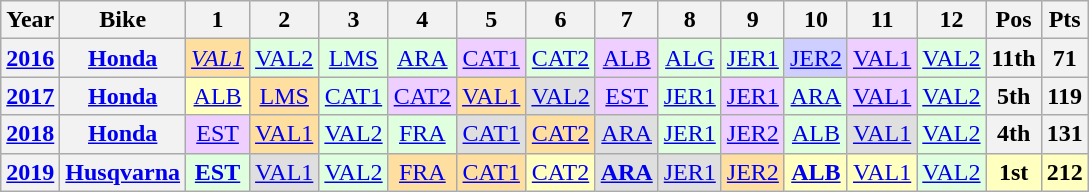<table class="wikitable" style="text-align:center;">
<tr>
<th>Year</th>
<th>Bike</th>
<th>1</th>
<th>2</th>
<th>3</th>
<th>4</th>
<th>5</th>
<th>6</th>
<th>7</th>
<th>8</th>
<th>9</th>
<th>10</th>
<th>11</th>
<th>12</th>
<th>Pos</th>
<th>Pts</th>
</tr>
<tr>
<th><a href='#'>2016</a></th>
<th><a href='#'>Honda</a></th>
<td style="background:#ffdf9f;"><em><a href='#'>VAL1</a></em><br></td>
<td style="background:#dfffdf;"><a href='#'>VAL2</a><br></td>
<td style="background:#dfffdf;"><a href='#'>LMS</a><br></td>
<td style="background:#dfffdf;"><a href='#'>ARA</a><br></td>
<td style="background:#efcfff;"><a href='#'>CAT1</a><br></td>
<td style="background:#dfffdf;"><a href='#'>CAT2</a><br></td>
<td style="background:#efcfff;"><a href='#'>ALB</a><br></td>
<td style="background:#dfffdf;"><a href='#'>ALG</a><br></td>
<td style="background:#dfffdf;"><a href='#'>JER1</a><br></td>
<td style="background:#cfcfff;"><a href='#'>JER2</a><br></td>
<td style="background:#efcfff;"><a href='#'>VAL1</a><br></td>
<td style="background:#dfffdf;"><a href='#'>VAL2</a><br></td>
<th>11th</th>
<th>71</th>
</tr>
<tr>
<th align="left"><a href='#'>2017</a></th>
<th><a href='#'>Honda</a></th>
<td style="background:#ffffbf;"><a href='#'>ALB</a><br></td>
<td style="background:#ffdf9f;"><a href='#'>LMS</a><br></td>
<td style="background:#dfffdf;"><a href='#'>CAT1</a><br></td>
<td style="background:#efcfff;"><a href='#'>CAT2</a><br></td>
<td style="background:#ffdf9f;"><a href='#'>VAL1</a><br></td>
<td style="background:#dfdfdf;"><a href='#'>VAL2</a><br></td>
<td style="background:#efcfff;"><a href='#'>EST</a><br></td>
<td style="background:#dfffdf;"><a href='#'>JER1</a><br></td>
<td style="background:#efcfff;"><a href='#'>JER1</a><br></td>
<td style="background:#dfffdf;"><a href='#'>ARA</a><br></td>
<td style="background:#efcfff;"><a href='#'>VAL1</a><br></td>
<td style="background:#dfffdf;"><a href='#'>VAL2</a><br></td>
<th>5th</th>
<th>119</th>
</tr>
<tr>
<th><a href='#'>2018</a></th>
<th><a href='#'>Honda</a></th>
<td style="background:#efcfff;"><a href='#'>EST</a><br></td>
<td style="background:#ffdf9f;"><a href='#'>VAL1</a><br></td>
<td style="background:#dfffdf;"><a href='#'>VAL2</a><br></td>
<td style="background:#dfffdf;"><a href='#'>FRA</a><br></td>
<td style="background:#dfdfdf;"><a href='#'>CAT1</a><br></td>
<td style="background:#ffdf9f;"><a href='#'>CAT2</a><br></td>
<td style="background:#dfdfdf;"><a href='#'>ARA</a><br></td>
<td style="background:#dfffdf;"><a href='#'>JER1</a><br></td>
<td style="background:#efcfff;"><a href='#'>JER2</a><br></td>
<td style="background:#dfffdf;"><a href='#'>ALB</a><br></td>
<td style="background:#dfdfdf;"><a href='#'>VAL1</a><br></td>
<td style="background:#dfffdf;"><a href='#'>VAL2</a><br></td>
<th>4th</th>
<th>131</th>
</tr>
<tr>
<th><a href='#'>2019</a></th>
<th><a href='#'>Husqvarna</a></th>
<td style="background:#dfffdf;"><strong><a href='#'>EST</a></strong><br></td>
<td style="background:#dfdfdf;"><a href='#'>VAL1</a><br></td>
<td style="background:#dfffdf;"><a href='#'>VAL2</a><br></td>
<td style="background:#ffdf9f;"><a href='#'>FRA</a><br></td>
<td style="background:#ffdf9f;"><a href='#'>CAT1</a><br></td>
<td style="background:#ffffbf;"><a href='#'>CAT2</a><br></td>
<td style="background:#dfdfdf;"><strong><a href='#'>ARA</a></strong><br></td>
<td style="background:#dfdfdf;"><a href='#'>JER1</a><br></td>
<td style="background:#ffdf9f;"><a href='#'>JER2</a><br></td>
<td style="background:#ffffbf;"><strong><a href='#'>ALB</a></strong><br></td>
<td style="background:#ffffbf;"><a href='#'>VAL1</a><br></td>
<td style="background:#dfffdf;"><a href='#'>VAL2</a><br></td>
<th style="background:#ffffbf;">1st</th>
<th style="background:#ffffbf;">212</th>
</tr>
</table>
